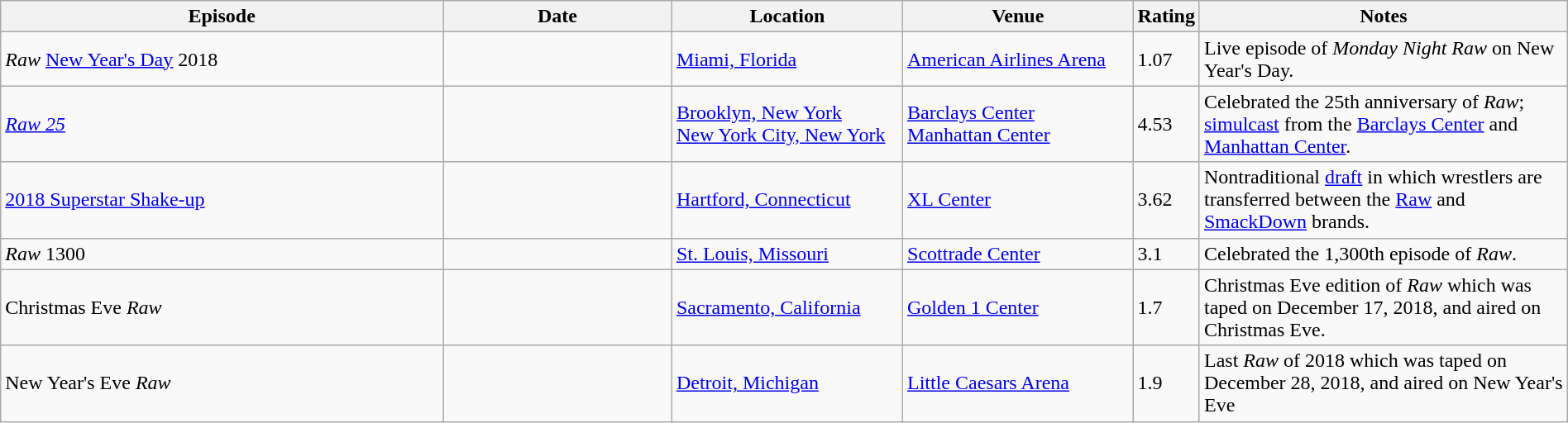<table class="wikitable plainrowheaders sortable" style="width:100%;">
<tr>
<th style="width:29%;">Episode</th>
<th style="width:15%;">Date</th>
<th style="width:15%;">Location</th>
<th style="width:15%;">Venue</th>
<th style="width:2%;">Rating</th>
<th style="width:99%;">Notes</th>
</tr>
<tr>
<td><em>Raw</em> <a href='#'>New Year's Day</a> 2018</td>
<td></td>
<td><a href='#'>Miami, Florida</a></td>
<td><a href='#'>American Airlines Arena</a></td>
<td>1.07</td>
<td>Live episode of <em>Monday Night Raw</em> on New Year's Day.</td>
</tr>
<tr>
<td><a href='#'><em>Raw 25</em></a></td>
<td></td>
<td><a href='#'>Brooklyn, New York</a><br><a href='#'>New York City, New York</a></td>
<td><a href='#'>Barclays Center</a><br><a href='#'>Manhattan Center</a></td>
<td>4.53</td>
<td>Celebrated the 25th anniversary of <em>Raw</em>; <a href='#'>simulcast</a> from the <a href='#'>Barclays Center</a> and <a href='#'>Manhattan Center</a>.</td>
</tr>
<tr>
<td><a href='#'>2018 Superstar Shake-up</a></td>
<td></td>
<td><a href='#'>Hartford, Connecticut</a></td>
<td><a href='#'>XL Center</a></td>
<td>3.62</td>
<td>Nontraditional <a href='#'>draft</a> in which wrestlers are transferred between the <a href='#'>Raw</a> and <a href='#'>SmackDown</a> brands.</td>
</tr>
<tr>
<td><em>Raw</em> 1300</td>
<td></td>
<td><a href='#'>St. Louis, Missouri</a></td>
<td><a href='#'>Scottrade Center</a></td>
<td>3.1</td>
<td>Celebrated the 1,300th episode of <em>Raw</em>.</td>
</tr>
<tr>
<td>Christmas Eve <em>Raw</em></td>
<td></td>
<td><a href='#'>Sacramento, California</a></td>
<td><a href='#'>Golden 1 Center</a></td>
<td>1.7</td>
<td>Christmas Eve edition of <em>Raw</em> which was taped on December 17, 2018, and aired on Christmas Eve.</td>
</tr>
<tr>
<td>New Year's Eve <em>Raw</em></td>
<td></td>
<td><a href='#'>Detroit, Michigan</a></td>
<td><a href='#'>Little Caesars Arena</a></td>
<td>1.9</td>
<td>Last <em>Raw</em> of 2018 which was taped on December 28, 2018, and aired on New Year's Eve</td>
</tr>
</table>
